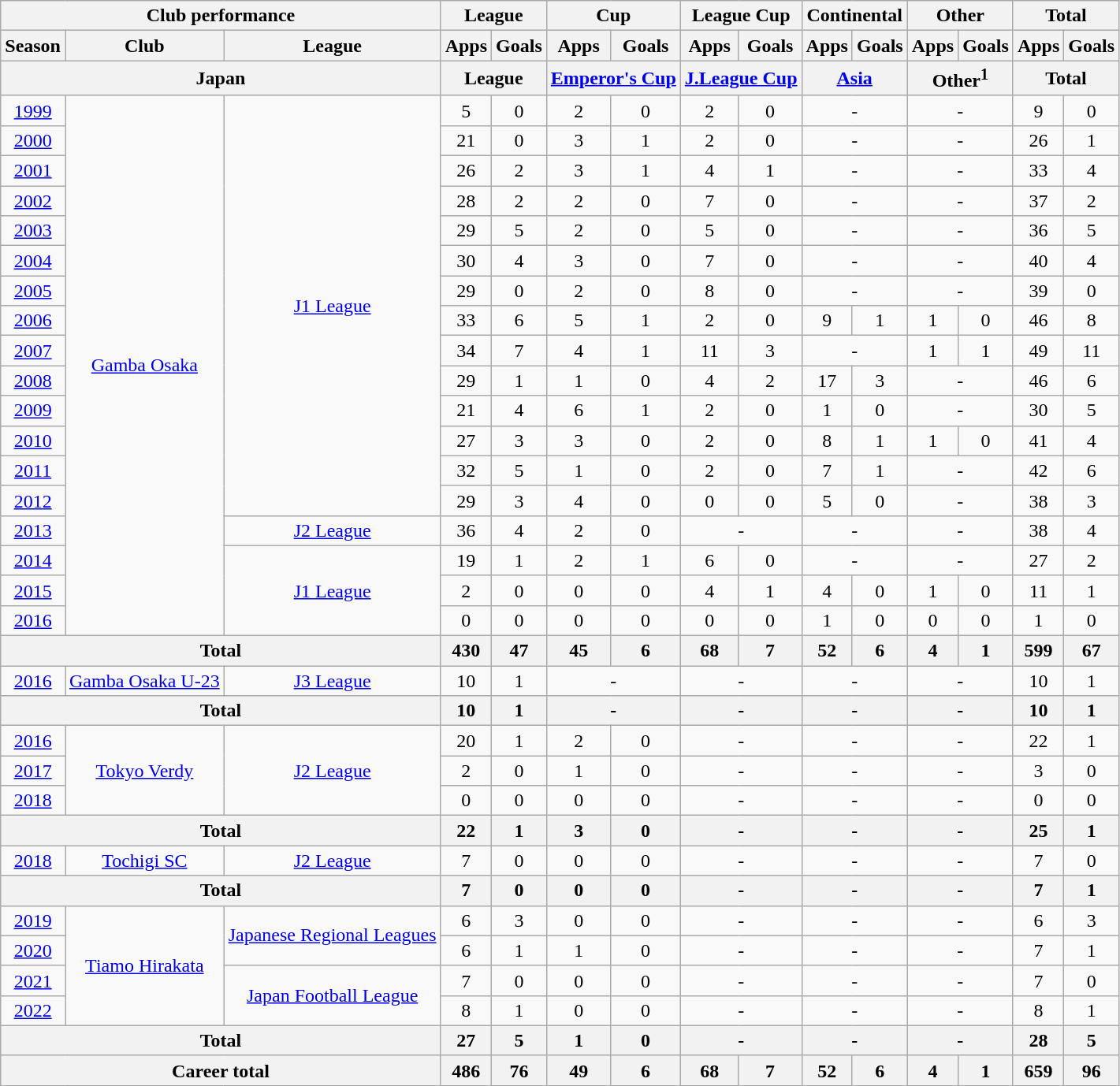<table class="wikitable" style="text-align:center">
<tr>
<th colspan=3>Club performance</th>
<th colspan=2>League</th>
<th colspan=2>Cup</th>
<th colspan=2>League Cup</th>
<th colspan=2>Continental</th>
<th colspan=2>Other</th>
<th colspan=2>Total</th>
</tr>
<tr>
<th>Season</th>
<th>Club</th>
<th>League</th>
<th>Apps</th>
<th>Goals</th>
<th>Apps</th>
<th>Goals</th>
<th>Apps</th>
<th>Goals</th>
<th>Apps</th>
<th>Goals</th>
<th>Apps</th>
<th>Goals</th>
<th>Apps</th>
<th>Goals</th>
</tr>
<tr>
<th colspan=3>Japan</th>
<th colspan=2>League</th>
<th colspan=2><a href='#'>Emperor's Cup</a></th>
<th colspan=2><a href='#'>J.League Cup</a></th>
<th colspan=2><a href='#'>Asia</a></th>
<th colspan=2>Other<sup>1</sup></th>
<th colspan=2>Total</th>
</tr>
<tr>
<td><a href='#'>1999</a></td>
<td rowspan=18><a href='#'>Gamba Osaka</a></td>
<td rowspan=14><a href='#'>J1 League</a></td>
<td>5</td>
<td>0</td>
<td>2</td>
<td>0</td>
<td>2</td>
<td>0</td>
<td colspan=2>-</td>
<td colspan=2>-</td>
<td>9</td>
<td>0</td>
</tr>
<tr>
<td><a href='#'>2000</a></td>
<td>21</td>
<td>0</td>
<td>3</td>
<td>1</td>
<td>2</td>
<td>0</td>
<td colspan=2>-</td>
<td colspan=2>-</td>
<td>26</td>
<td>1</td>
</tr>
<tr>
<td><a href='#'>2001</a></td>
<td>26</td>
<td>2</td>
<td>3</td>
<td>1</td>
<td>4</td>
<td>1</td>
<td colspan=2>-</td>
<td colspan=2>-</td>
<td>33</td>
<td>4</td>
</tr>
<tr>
<td><a href='#'>2002</a></td>
<td>28</td>
<td>2</td>
<td>2</td>
<td>0</td>
<td>7</td>
<td>0</td>
<td colspan=2>-</td>
<td colspan=2>-</td>
<td>37</td>
<td>2</td>
</tr>
<tr>
<td><a href='#'>2003</a></td>
<td>29</td>
<td>5</td>
<td>2</td>
<td>0</td>
<td>5</td>
<td>0</td>
<td colspan=2>-</td>
<td colspan=2>-</td>
<td>36</td>
<td>5</td>
</tr>
<tr>
<td><a href='#'>2004</a></td>
<td>30</td>
<td>4</td>
<td>3</td>
<td>0</td>
<td>7</td>
<td>0</td>
<td colspan=2>-</td>
<td colspan=2>-</td>
<td>40</td>
<td>4</td>
</tr>
<tr>
<td><a href='#'>2005</a></td>
<td>29</td>
<td>0</td>
<td>2</td>
<td>0</td>
<td>8</td>
<td>0</td>
<td colspan=2>-</td>
<td colspan=2>-</td>
<td>39</td>
<td>0</td>
</tr>
<tr>
<td><a href='#'>2006</a></td>
<td>33</td>
<td>6</td>
<td>5</td>
<td>1</td>
<td>2</td>
<td>0</td>
<td>9</td>
<td>1</td>
<td>1</td>
<td>0</td>
<td>46</td>
<td>8</td>
</tr>
<tr>
<td><a href='#'>2007</a></td>
<td>34</td>
<td>7</td>
<td>4</td>
<td>1</td>
<td>11</td>
<td>3</td>
<td colspan=2>-</td>
<td>1</td>
<td>1</td>
<td>49</td>
<td>11</td>
</tr>
<tr>
<td><a href='#'>2008</a></td>
<td>29</td>
<td>1</td>
<td>1</td>
<td>0</td>
<td>4</td>
<td>2</td>
<td>17</td>
<td>3</td>
<td colspan=2>-</td>
<td>46</td>
<td>6</td>
</tr>
<tr>
<td><a href='#'>2009</a></td>
<td>21</td>
<td>4</td>
<td>6</td>
<td>1</td>
<td>2</td>
<td>0</td>
<td>1</td>
<td>0</td>
<td colspan=2>-</td>
<td>30</td>
<td>5</td>
</tr>
<tr>
<td><a href='#'>2010</a></td>
<td>27</td>
<td>3</td>
<td>3</td>
<td>0</td>
<td>2</td>
<td>0</td>
<td>8</td>
<td>1</td>
<td>1</td>
<td>0</td>
<td>41</td>
<td>4</td>
</tr>
<tr>
<td><a href='#'>2011</a></td>
<td>32</td>
<td>5</td>
<td>1</td>
<td>0</td>
<td>2</td>
<td>0</td>
<td>7</td>
<td>1</td>
<td colspan=2>-</td>
<td>42</td>
<td>6</td>
</tr>
<tr>
<td><a href='#'>2012</a></td>
<td>29</td>
<td>3</td>
<td>4</td>
<td>0</td>
<td>0</td>
<td>0</td>
<td>5</td>
<td>0</td>
<td colspan=2>-</td>
<td>38</td>
<td>3</td>
</tr>
<tr>
<td><a href='#'>2013</a></td>
<td><a href='#'>J2 League</a></td>
<td>36</td>
<td>4</td>
<td>2</td>
<td>0</td>
<td colspan=2>-</td>
<td colspan=2>-</td>
<td colspan=2>-</td>
<td>38</td>
<td>4</td>
</tr>
<tr>
<td><a href='#'>2014</a></td>
<td rowspan=3><a href='#'>J1 League</a></td>
<td>19</td>
<td>1</td>
<td>2</td>
<td>1</td>
<td>6</td>
<td>0</td>
<td colspan=2>-</td>
<td colspan=2>-</td>
<td>27</td>
<td>2</td>
</tr>
<tr>
<td><a href='#'>2015</a></td>
<td>2</td>
<td>0</td>
<td>0</td>
<td>0</td>
<td>4</td>
<td>1</td>
<td>4</td>
<td>0</td>
<td>1</td>
<td>0</td>
<td>11</td>
<td>1</td>
</tr>
<tr>
<td><a href='#'>2016</a></td>
<td>0</td>
<td>0</td>
<td>0</td>
<td>0</td>
<td>0</td>
<td>0</td>
<td>1</td>
<td>0</td>
<td>0</td>
<td>0</td>
<td>1</td>
<td>0</td>
</tr>
<tr>
<th colspan=3>Total</th>
<th>430</th>
<th>47</th>
<th>45</th>
<th>6</th>
<th>68</th>
<th>7</th>
<th>52</th>
<th>6</th>
<th>4</th>
<th>1</th>
<th>599</th>
<th>67</th>
</tr>
<tr>
<td><a href='#'>2016</a></td>
<td><a href='#'>Gamba Osaka U-23</a></td>
<td><a href='#'>J3 League</a></td>
<td>10</td>
<td>1</td>
<td colspan=2>-</td>
<td colspan=2>-</td>
<td colspan=2>-</td>
<td colspan=2>-</td>
<td>10</td>
<td>1</td>
</tr>
<tr>
<th colspan=3>Total</th>
<th>10</th>
<th>1</th>
<th colspan=2>-</th>
<th colspan=2>-</th>
<th colspan=2>-</th>
<th colspan=2>-</th>
<th>10</th>
<th>1</th>
</tr>
<tr>
<td><a href='#'>2016</a></td>
<td rowspan="3"><a href='#'>Tokyo Verdy</a></td>
<td rowspan="3"><a href='#'>J2 League</a></td>
<td>20</td>
<td>1</td>
<td>2</td>
<td>0</td>
<td colspan=2>-</td>
<td colspan=2>-</td>
<td colspan=2>-</td>
<td>22</td>
<td>1</td>
</tr>
<tr>
<td><a href='#'>2017</a></td>
<td>2</td>
<td>0</td>
<td>1</td>
<td>0</td>
<td colspan=2>-</td>
<td colspan=2>-</td>
<td colspan=2>-</td>
<td>3</td>
<td>0</td>
</tr>
<tr>
<td><a href='#'>2018</a></td>
<td>0</td>
<td>0</td>
<td>0</td>
<td>0</td>
<td colspan=2>-</td>
<td colspan=2>-</td>
<td colspan=2>-</td>
<td>0</td>
<td>0</td>
</tr>
<tr>
<th colspan=3>Total</th>
<th>22</th>
<th>1</th>
<th>3</th>
<th>0</th>
<th colspan="2">-</th>
<th colspan=2>-</th>
<th colspan=2>-</th>
<th>25</th>
<th>1</th>
</tr>
<tr>
<td><a href='#'>2018</a></td>
<td><a href='#'>Tochigi SC</a></td>
<td><a href='#'>J2 League</a></td>
<td>7</td>
<td>0</td>
<td>0</td>
<td>0</td>
<td colspan=2>-</td>
<td colspan=2>-</td>
<td colspan=2>-</td>
<td>7</td>
<td>0</td>
</tr>
<tr>
<th colspan=3>Total</th>
<th>7</th>
<th>0</th>
<th>0</th>
<th>0</th>
<th colspan="2">-</th>
<th colspan=2>-</th>
<th colspan=2>-</th>
<th>7</th>
<th>1</th>
</tr>
<tr>
<td><a href='#'>2019</a></td>
<td rowspan=4><a href='#'>Tiamo Hirakata</a></td>
<td rowspan=2><a href='#'>Japanese Regional Leagues</a></td>
<td>6</td>
<td>3</td>
<td>0</td>
<td>0</td>
<td colspan=2>-</td>
<td colspan=2>-</td>
<td colspan=2>-</td>
<td>6</td>
<td>3</td>
</tr>
<tr>
<td><a href='#'>2020</a></td>
<td>6</td>
<td>1</td>
<td>1</td>
<td>0</td>
<td colspan=2>-</td>
<td colspan=2>-</td>
<td colspan=2>-</td>
<td>7</td>
<td>1</td>
</tr>
<tr>
<td><a href='#'>2021</a></td>
<td rowspan=2><a href='#'>Japan Football League</a></td>
<td>7</td>
<td>0</td>
<td>0</td>
<td>0</td>
<td colspan=2>-</td>
<td colspan=2>-</td>
<td colspan=2>-</td>
<td>7</td>
<td>0</td>
</tr>
<tr>
<td><a href='#'>2022</a></td>
<td>8</td>
<td>1</td>
<td>0</td>
<td>0</td>
<td colspan=2>-</td>
<td colspan=2>-</td>
<td colspan=2>-</td>
<td>8</td>
<td>1</td>
</tr>
<tr>
<th colspan=3>Total</th>
<th>27</th>
<th>5</th>
<th>1</th>
<th>0</th>
<th colspan="2">-</th>
<th colspan=2>-</th>
<th colspan=2>-</th>
<th>28</th>
<th>5</th>
</tr>
<tr>
<th colspan=3>Career total</th>
<th>486</th>
<th>76</th>
<th>49</th>
<th>6</th>
<th>68</th>
<th>7</th>
<th>52</th>
<th>6</th>
<th>4</th>
<th>1</th>
<th>659</th>
<th>96</th>
</tr>
</table>
